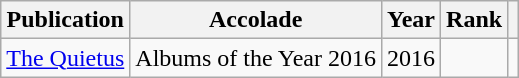<table class="sortable wikitable">
<tr>
<th>Publication</th>
<th>Accolade</th>
<th>Year</th>
<th>Rank</th>
<th class="unsortable"></th>
</tr>
<tr>
<td><a href='#'>The Quietus</a></td>
<td>Albums of the Year 2016</td>
<td>2016</td>
<td></td>
<td></td>
</tr>
</table>
